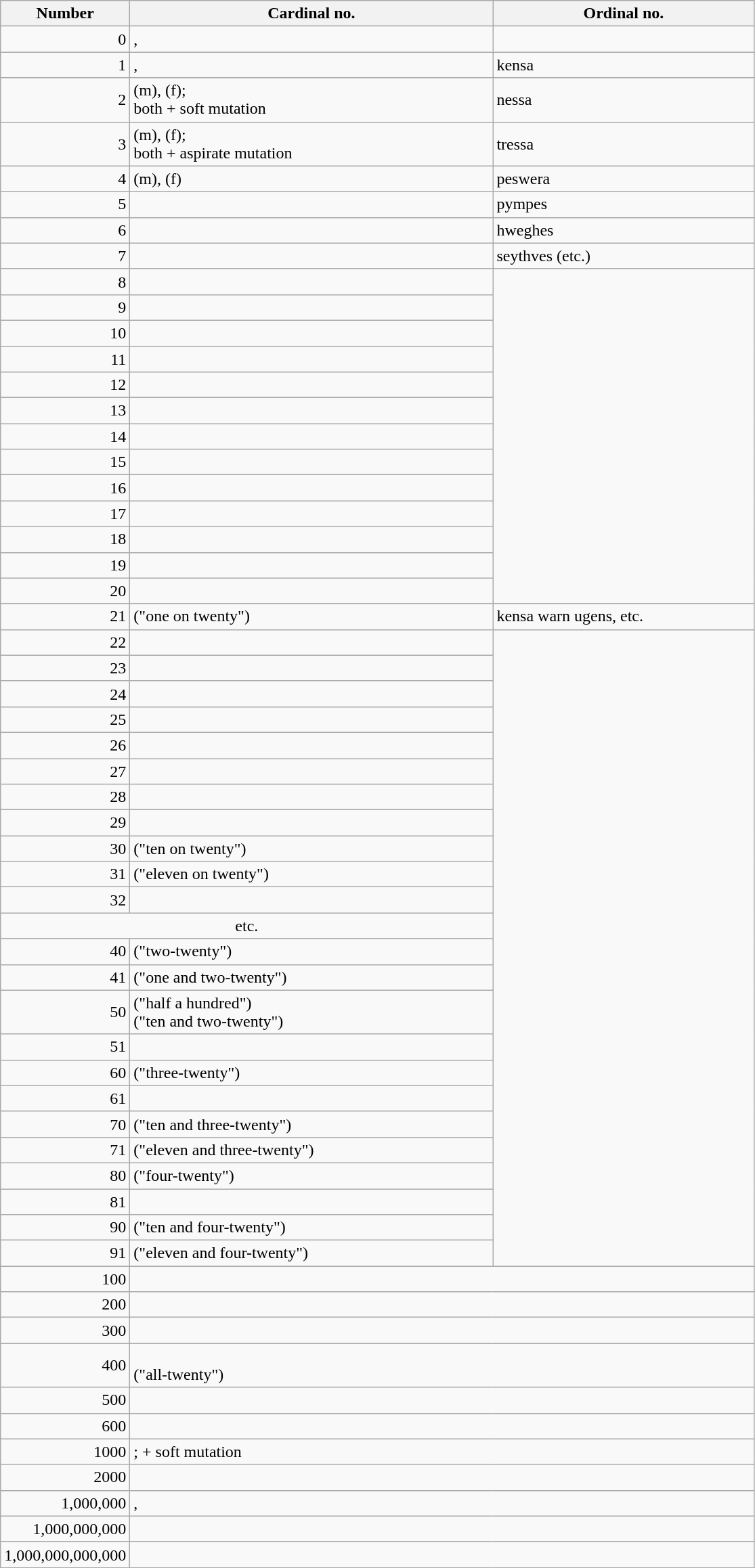<table class="wikitable">
<tr>
<th>Number</th>
<th width="350pt">Cardinal no.</th>
<th width="250pt">Ordinal no.</th>
</tr>
<tr>
<td align=right>0</td>
<td style="text-align: left;">, </td>
</tr>
<tr>
<td align=right>1</td>
<td style="text-align: left;">, </td>
<td>kensa</td>
</tr>
<tr>
<td align=right>2</td>
<td style="text-align: left;"> (m),  (f);<br> both + soft mutation</td>
<td>nessa</td>
</tr>
<tr>
<td align=right>3</td>
<td style="text-align: left;"> (m),  (f);<br> both + aspirate mutation</td>
<td>tressa</td>
</tr>
<tr>
<td align=right>4</td>
<td style="text-align: left;"> (m),  (f)</td>
<td>peswera</td>
</tr>
<tr>
<td align=right>5</td>
<td style="text-align: left;"></td>
<td>pympes</td>
</tr>
<tr>
<td align=right>6</td>
<td style="text-align: left;"></td>
<td>hweghes</td>
</tr>
<tr>
<td align=right>7</td>
<td style="text-align: left;"></td>
<td>seythves (etc.)</td>
</tr>
<tr>
<td align=right>8</td>
<td style="text-align: left;"></td>
</tr>
<tr>
<td align=right>9</td>
<td style="text-align: left;"></td>
</tr>
<tr>
<td align=right>10</td>
<td style="text-align: left;"></td>
</tr>
<tr>
<td align=right>11</td>
<td></td>
</tr>
<tr>
<td align=right>12</td>
<td></td>
</tr>
<tr>
<td align=right>13</td>
<td></td>
</tr>
<tr>
<td align=right>14</td>
<td></td>
</tr>
<tr>
<td align=right>15</td>
<td></td>
</tr>
<tr>
<td align=right>16</td>
<td></td>
</tr>
<tr>
<td align=right>17</td>
<td></td>
</tr>
<tr>
<td align=right>18</td>
<td></td>
</tr>
<tr>
<td align=right>19</td>
<td></td>
</tr>
<tr>
<td align=right>20</td>
<td></td>
</tr>
<tr>
<td align=right>21</td>
<td> ("one on twenty")</td>
<td>kensa warn ugens, etc.</td>
</tr>
<tr>
<td align=right>22</td>
<td></td>
</tr>
<tr>
<td align=right>23</td>
<td></td>
</tr>
<tr>
<td align=right>24</td>
<td></td>
</tr>
<tr>
<td align=right>25</td>
<td></td>
</tr>
<tr>
<td align=right>26</td>
<td></td>
</tr>
<tr>
<td align=right>27</td>
<td></td>
</tr>
<tr>
<td align=right>28</td>
<td></td>
</tr>
<tr>
<td align=right>29</td>
<td></td>
</tr>
<tr>
<td align=right>30</td>
<td> ("ten on twenty")</td>
</tr>
<tr>
<td align=right>31</td>
<td> ("eleven on twenty")</td>
</tr>
<tr>
<td align=right>32</td>
<td></td>
</tr>
<tr>
<td colspan="2" align=center>etc.</td>
</tr>
<tr>
<td align=right>40</td>
<td> ("two-twenty")</td>
</tr>
<tr>
<td align=right>41</td>
<td> ("one and two-twenty")</td>
</tr>
<tr>
<td align=right>50</td>
<td> ("half a hundred")<br> ("ten and two-twenty")</td>
</tr>
<tr>
<td align=right>51</td>
<td></td>
</tr>
<tr>
<td align=right>60</td>
<td> ("three-twenty")</td>
</tr>
<tr>
<td align=right>61</td>
<td></td>
</tr>
<tr>
<td align=right>70</td>
<td> ("ten and three-twenty")</td>
</tr>
<tr>
<td align=right>71</td>
<td>  ("eleven and three-twenty")</td>
</tr>
<tr>
<td align=right>80</td>
<td> ("four-twenty")</td>
</tr>
<tr>
<td align=right>81</td>
<td></td>
</tr>
<tr>
<td align=right>90</td>
<td> ("ten and four-twenty")</td>
</tr>
<tr>
<td align=right>91</td>
<td>  ("eleven and four-twenty")</td>
</tr>
<tr>
<td align=right>100</td>
<td colspan="2" style="text-align: left;"></td>
</tr>
<tr>
<td align=right>200</td>
<td colspan="2" style="text-align: left;"></td>
</tr>
<tr>
<td align=right>300</td>
<td colspan="2" style="text-align: left;"></td>
</tr>
<tr>
<td align=right>400</td>
<td colspan="2" style="text-align: left;"><br> ("all-twenty")</td>
</tr>
<tr>
<td align=right>500</td>
<td colspan="2" style="text-align: left;"></td>
</tr>
<tr>
<td align=right>600</td>
<td colspan="2" style="text-align: left;"></td>
</tr>
<tr>
<td align=right>1000</td>
<td colspan="2" style="text-align: left;">; + soft mutation</td>
</tr>
<tr>
<td align=right>2000</td>
<td colspan="2" style="text-align: left;"></td>
</tr>
<tr>
<td align=right>1,000,000</td>
<td colspan="2" style="text-align: left;">, </td>
</tr>
<tr>
<td align=right>1,000,000,000</td>
<td colspan="2" style="text-align: left"></td>
</tr>
<tr>
<td align=right>1,000,000,000,000</td>
<td colspan="2" style="text-align: left"></td>
</tr>
</table>
